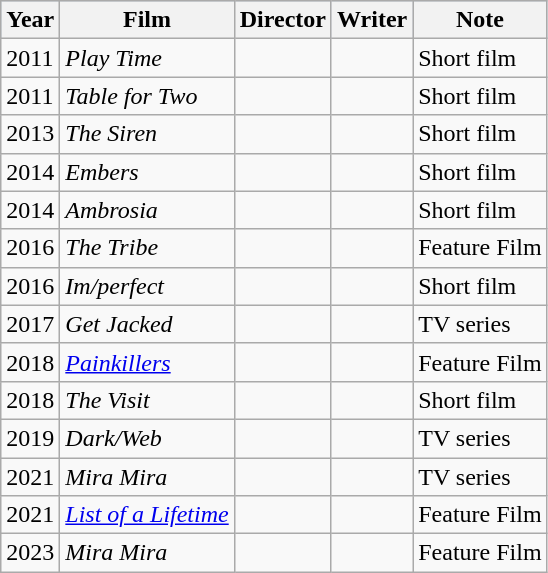<table class="wikitable sortable">
<tr style="background:#b0c4de; text-align:center;">
<th>Year</th>
<th>Film</th>
<th>Director</th>
<th>Writer</th>
<th>Note</th>
</tr>
<tr>
<td>2011</td>
<td><em>Play Time</em></td>
<td></td>
<td></td>
<td>Short film</td>
</tr>
<tr>
<td>2011</td>
<td><em>Table for Two</em></td>
<td></td>
<td></td>
<td>Short film</td>
</tr>
<tr>
<td>2013</td>
<td><em>The Siren</em></td>
<td></td>
<td></td>
<td>Short film</td>
</tr>
<tr>
<td>2014</td>
<td><em>Embers</em></td>
<td></td>
<td></td>
<td>Short film</td>
</tr>
<tr>
<td>2014</td>
<td><em>Ambrosia</em></td>
<td></td>
<td></td>
<td>Short film</td>
</tr>
<tr>
<td>2016</td>
<td><em>The Tribe</em></td>
<td></td>
<td></td>
<td>Feature Film</td>
</tr>
<tr>
<td>2016</td>
<td><em>Im/perfect</em></td>
<td></td>
<td></td>
<td>Short film</td>
</tr>
<tr>
<td>2017</td>
<td><em>Get Jacked</em></td>
<td></td>
<td></td>
<td>TV series</td>
</tr>
<tr>
<td>2018</td>
<td><em><a href='#'>Painkillers</a></em></td>
<td></td>
<td></td>
<td>Feature Film</td>
</tr>
<tr>
<td>2018</td>
<td><em>The Visit</em></td>
<td></td>
<td></td>
<td>Short film</td>
</tr>
<tr>
<td>2019</td>
<td><em>Dark/Web</em></td>
<td></td>
<td></td>
<td>TV series</td>
</tr>
<tr>
<td>2021</td>
<td><em>Mira Mira</em></td>
<td></td>
<td></td>
<td>TV series</td>
</tr>
<tr>
<td>2021</td>
<td><em><a href='#'>List of a Lifetime</a></em></td>
<td></td>
<td></td>
<td>Feature Film</td>
</tr>
<tr>
<td>2023</td>
<td><em>Mira Mira</em></td>
<td></td>
<td></td>
<td>Feature Film</td>
</tr>
</table>
